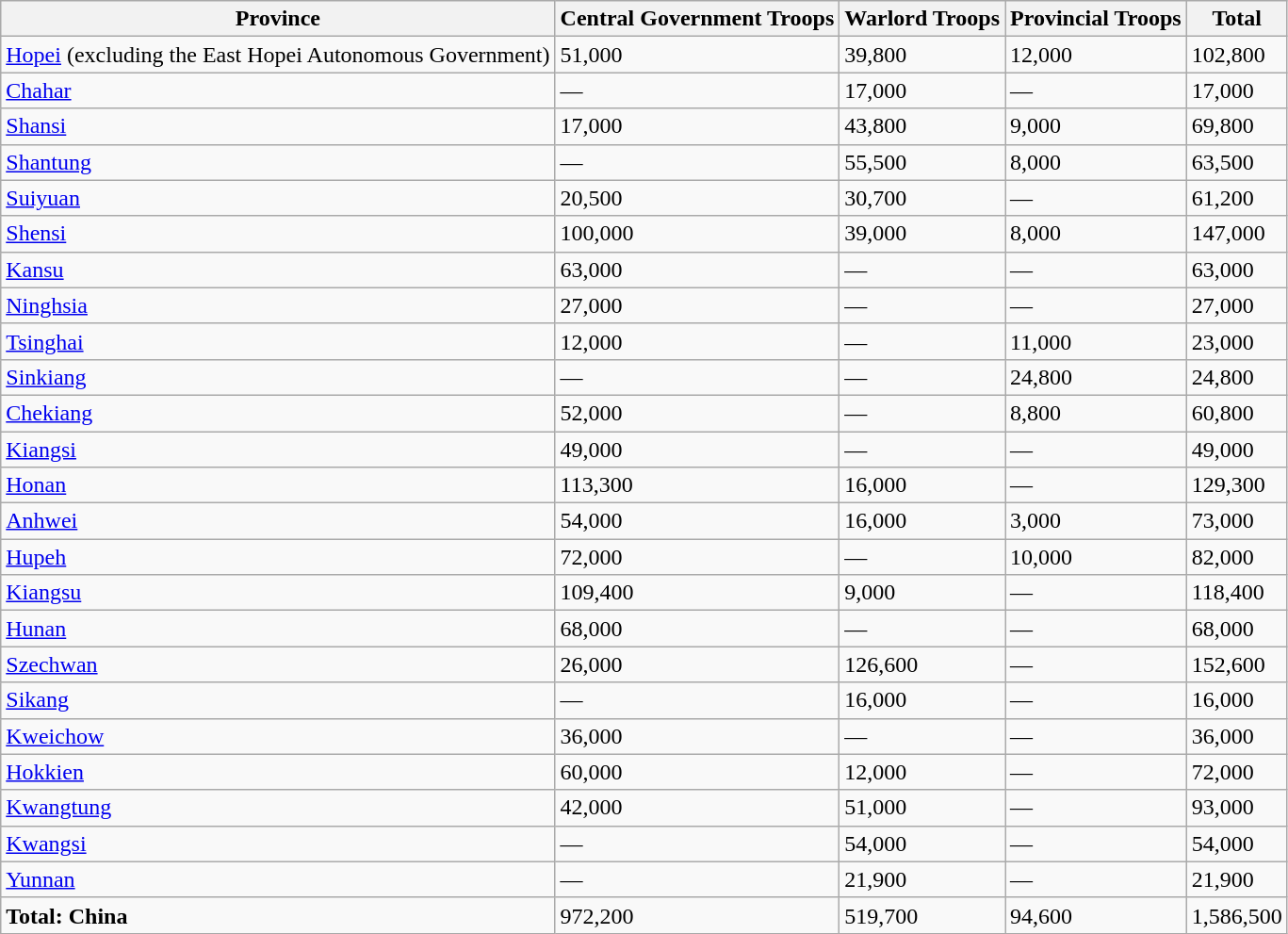<table class="wikitable">
<tr>
<th>Province</th>
<th>Central Government Troops</th>
<th>Warlord Troops</th>
<th>Provincial Troops</th>
<th>Total</th>
</tr>
<tr>
<td><a href='#'>Hopei</a> (excluding the East Hopei Autonomous Government)</td>
<td>51,000</td>
<td>39,800</td>
<td>12,000</td>
<td>102,800</td>
</tr>
<tr>
<td><a href='#'>Chahar</a></td>
<td>—</td>
<td>17,000</td>
<td>—</td>
<td>17,000</td>
</tr>
<tr>
<td><a href='#'>Shansi</a></td>
<td>17,000</td>
<td>43,800</td>
<td>9,000</td>
<td>69,800</td>
</tr>
<tr>
<td><a href='#'>Shantung</a></td>
<td>—</td>
<td>55,500</td>
<td>8,000</td>
<td>63,500</td>
</tr>
<tr>
<td><a href='#'>Suiyuan</a></td>
<td>20,500</td>
<td>30,700</td>
<td>—</td>
<td>61,200</td>
</tr>
<tr>
<td><a href='#'>Shensi</a></td>
<td>100,000</td>
<td>39,000</td>
<td>8,000</td>
<td>147,000</td>
</tr>
<tr>
<td><a href='#'>Kansu</a></td>
<td>63,000</td>
<td>—</td>
<td>—</td>
<td>63,000</td>
</tr>
<tr>
<td><a href='#'>Ninghsia</a></td>
<td>27,000</td>
<td>—</td>
<td>—</td>
<td>27,000</td>
</tr>
<tr>
<td><a href='#'>Tsinghai</a></td>
<td>12,000</td>
<td>—</td>
<td>11,000</td>
<td>23,000</td>
</tr>
<tr>
<td><a href='#'>Sinkiang</a></td>
<td>—</td>
<td>—</td>
<td>24,800</td>
<td>24,800</td>
</tr>
<tr>
<td><a href='#'>Chekiang</a></td>
<td>52,000</td>
<td>—</td>
<td>8,800</td>
<td>60,800</td>
</tr>
<tr>
<td><a href='#'>Kiangsi</a></td>
<td>49,000</td>
<td>—</td>
<td>—</td>
<td>49,000</td>
</tr>
<tr>
<td><a href='#'>Honan</a></td>
<td>113,300</td>
<td>16,000</td>
<td>—</td>
<td>129,300</td>
</tr>
<tr>
<td><a href='#'>Anhwei</a></td>
<td>54,000</td>
<td>16,000</td>
<td>3,000</td>
<td>73,000</td>
</tr>
<tr>
<td><a href='#'>Hupeh</a></td>
<td>72,000</td>
<td>—</td>
<td>10,000</td>
<td>82,000</td>
</tr>
<tr>
<td><a href='#'>Kiangsu</a></td>
<td>109,400</td>
<td>9,000</td>
<td>—</td>
<td>118,400</td>
</tr>
<tr>
<td><a href='#'>Hunan</a></td>
<td>68,000</td>
<td>—</td>
<td>—</td>
<td>68,000</td>
</tr>
<tr>
<td><a href='#'>Szechwan</a></td>
<td>26,000</td>
<td>126,600</td>
<td>—</td>
<td>152,600</td>
</tr>
<tr>
<td><a href='#'>Sikang</a></td>
<td>—</td>
<td>16,000</td>
<td>—</td>
<td>16,000</td>
</tr>
<tr>
<td><a href='#'>Kweichow</a></td>
<td>36,000</td>
<td>—</td>
<td>—</td>
<td>36,000</td>
</tr>
<tr>
<td><a href='#'>Hokkien</a></td>
<td>60,000</td>
<td>12,000</td>
<td>—</td>
<td>72,000</td>
</tr>
<tr>
<td><a href='#'>Kwangtung</a></td>
<td>42,000</td>
<td>51,000</td>
<td>—</td>
<td>93,000</td>
</tr>
<tr>
<td><a href='#'>Kwangsi</a></td>
<td>—</td>
<td>54,000</td>
<td>—</td>
<td>54,000</td>
</tr>
<tr>
<td><a href='#'>Yunnan</a></td>
<td>—</td>
<td>21,900</td>
<td>—</td>
<td>21,900</td>
</tr>
<tr>
<td><strong>Total: China</strong></td>
<td>972,200</td>
<td>519,700</td>
<td>94,600</td>
<td>1,586,500</td>
</tr>
</table>
